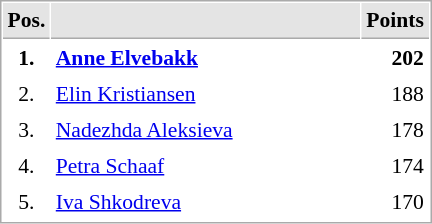<table cellspacing="1" cellpadding="3" style="border:1px solid #AAAAAA;font-size:90%">
<tr bgcolor="#E4E4E4">
<th style="border-bottom:1px solid #AAAAAA" width=10>Pos.</th>
<th style="border-bottom:1px solid #AAAAAA" width=200></th>
<th style="border-bottom:1px solid #AAAAAA" width=20>Points</th>
</tr>
<tr>
<td align="center"><strong>1.</strong></td>
<td> <strong><a href='#'>Anne Elvebakk</a></strong></td>
<td align="right"><strong>202</strong></td>
</tr>
<tr>
<td align="center">2.</td>
<td> <a href='#'>Elin Kristiansen</a></td>
<td align="right">188</td>
</tr>
<tr>
<td align="center">3.</td>
<td> <a href='#'>Nadezhda Aleksieva</a></td>
<td align="right">178</td>
</tr>
<tr>
<td align="center">4.</td>
<td> <a href='#'>Petra Schaaf</a></td>
<td align="right">174</td>
</tr>
<tr>
<td align="center">5.</td>
<td> <a href='#'>Iva Shkodreva</a></td>
<td align="right">170</td>
</tr>
<tr>
</tr>
</table>
